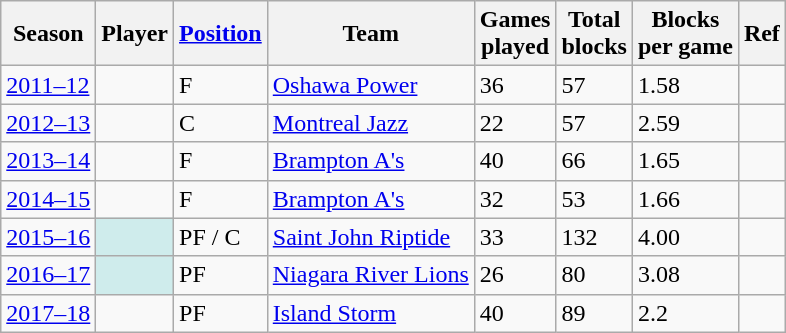<table class="wikitable sortable">
<tr>
<th scope="col">Season</th>
<th scope="col">Player</th>
<th scope="col"><a href='#'>Position</a></th>
<th scope="col">Team</th>
<th scope="col">Games<br>played</th>
<th scope="col">Total<br>blocks</th>
<th scope="col">Blocks<br> per game</th>
<th scope="col" class="unsortable">Ref</th>
</tr>
<tr>
<td><a href='#'>2011–12</a></td>
<td></td>
<td>F</td>
<td><a href='#'>Oshawa Power</a></td>
<td>36</td>
<td>57</td>
<td>1.58</td>
<td align=center></td>
</tr>
<tr>
<td><a href='#'>2012–13</a></td>
<td></td>
<td>C</td>
<td><a href='#'>Montreal Jazz</a></td>
<td>22</td>
<td>57</td>
<td>2.59</td>
<td align=center></td>
</tr>
<tr>
<td><a href='#'>2013–14</a></td>
<td></td>
<td>F</td>
<td><a href='#'>Brampton A's</a></td>
<td>40</td>
<td>66</td>
<td>1.65</td>
<td align=center></td>
</tr>
<tr>
<td><a href='#'>2014–15</a></td>
<td></td>
<td>F</td>
<td><a href='#'>Brampton A's</a></td>
<td>32</td>
<td>53</td>
<td>1.66</td>
<td align=center></td>
</tr>
<tr>
<td><a href='#'>2015–16</a></td>
<td style="background-color:#CFECEC"></td>
<td>PF / C</td>
<td><a href='#'>Saint John Riptide</a></td>
<td>33</td>
<td>132</td>
<td>4.00</td>
<td align=center></td>
</tr>
<tr>
<td><a href='#'>2016–17</a></td>
<td style="background-color:#CFECEC"></td>
<td>PF</td>
<td><a href='#'>Niagara River Lions</a></td>
<td>26</td>
<td>80</td>
<td>3.08</td>
<td align=center></td>
</tr>
<tr>
<td><a href='#'>2017–18</a></td>
<td></td>
<td>PF</td>
<td><a href='#'>Island Storm</a></td>
<td>40</td>
<td>89</td>
<td>2.2</td>
<td align=center></td>
</tr>
</table>
